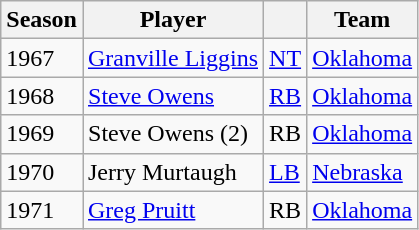<table class="wikitable sortable">
<tr>
<th>Season</th>
<th>Player</th>
<th></th>
<th>Team</th>
</tr>
<tr>
<td>1967</td>
<td><a href='#'>Granville Liggins</a></td>
<td><a href='#'>NT</a></td>
<td><a href='#'>Oklahoma</a></td>
</tr>
<tr>
<td>1968</td>
<td><a href='#'>Steve Owens</a></td>
<td><a href='#'>RB</a></td>
<td><a href='#'>Oklahoma</a></td>
</tr>
<tr>
<td>1969</td>
<td>Steve Owens (2)</td>
<td>RB</td>
<td><a href='#'>Oklahoma</a></td>
</tr>
<tr>
<td>1970</td>
<td>Jerry Murtaugh</td>
<td><a href='#'>LB</a></td>
<td><a href='#'>Nebraska</a></td>
</tr>
<tr>
<td>1971</td>
<td><a href='#'>Greg Pruitt</a></td>
<td>RB</td>
<td><a href='#'>Oklahoma</a></td>
</tr>
</table>
